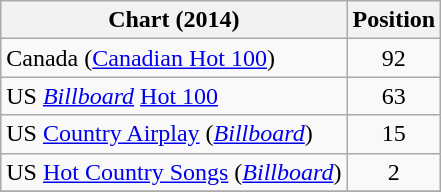<table class="wikitable sortable">
<tr>
<th scope="col">Chart (2014)</th>
<th scope="col">Position</th>
</tr>
<tr>
<td>Canada  (<a href='#'>Canadian Hot 100</a>)</td>
<td align="center">92</td>
</tr>
<tr>
<td>US <em><a href='#'>Billboard</a></em> <a href='#'>Hot 100</a></td>
<td align="center">63</td>
</tr>
<tr>
<td>US <a href='#'>Country Airplay</a> (<em><a href='#'>Billboard</a></em>)</td>
<td align="center">15</td>
</tr>
<tr>
<td>US <a href='#'>Hot Country Songs</a> (<em><a href='#'>Billboard</a></em>)</td>
<td align="center">2</td>
</tr>
<tr>
</tr>
</table>
